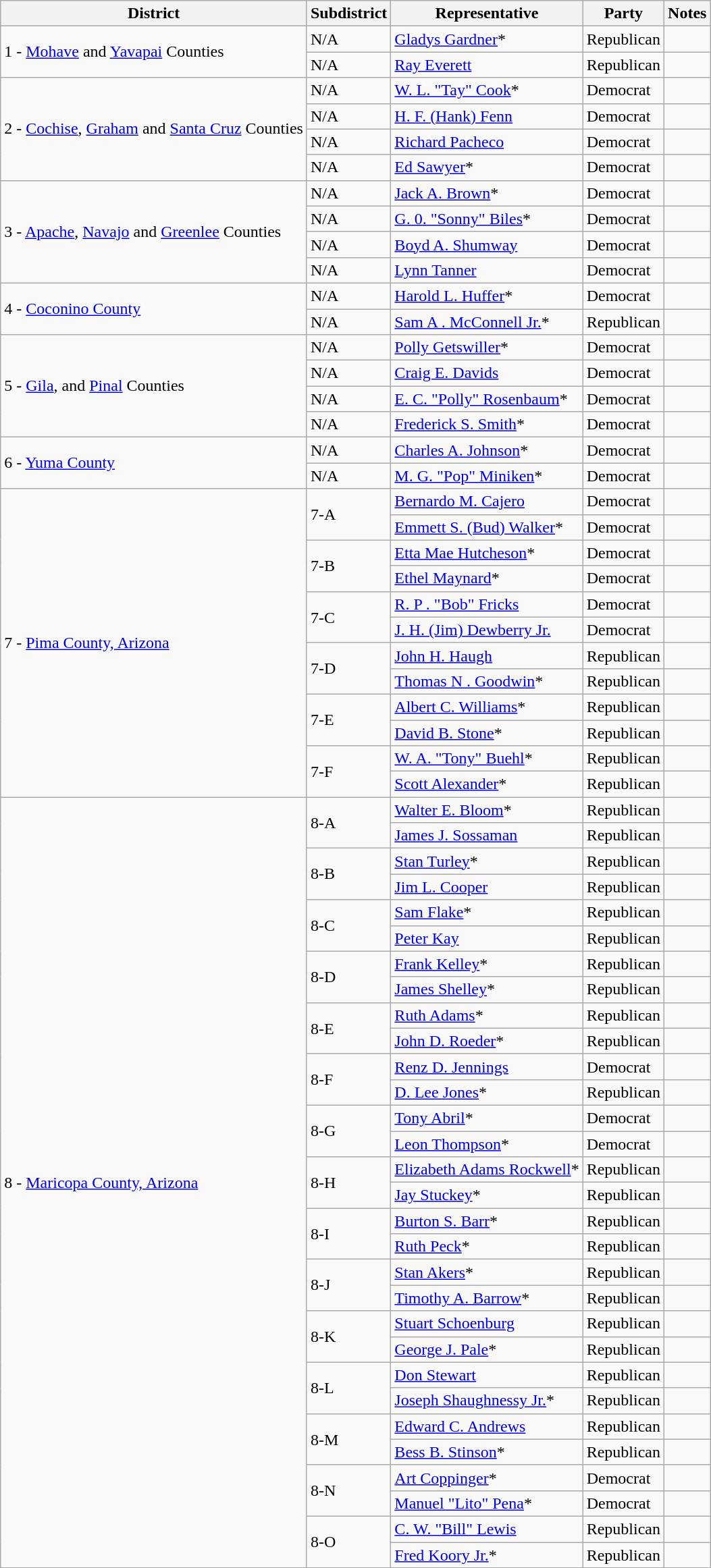<table class="wikitable">
<tr>
<th>District</th>
<th>Subdistrict</th>
<th>Representative</th>
<th>Party</th>
<th>Notes</th>
</tr>
<tr>
<td rowspan="2">1 - <a href='#'>Mohave</a> and <a href='#'>Yavapai</a> Counties</td>
<td>N/A</td>
<td><a href='#'>Gladys Gardner</a>*</td>
<td>Republican</td>
<td></td>
</tr>
<tr>
<td>N/A</td>
<td><a href='#'>Ray Everett</a></td>
<td>Republican</td>
<td></td>
</tr>
<tr>
<td rowspan="4">2 - <a href='#'>Cochise</a>, <a href='#'>Graham</a> and <a href='#'>Santa Cruz</a> Counties</td>
<td>N/A</td>
<td><a href='#'>W. L. "Tay" Cook</a>*</td>
<td>Democrat</td>
<td></td>
</tr>
<tr>
<td>N/A</td>
<td><a href='#'>H. F. (Hank) Fenn</a></td>
<td>Democrat</td>
<td></td>
</tr>
<tr>
<td>N/A</td>
<td><a href='#'>Richard Pacheco</a></td>
<td>Democrat</td>
<td></td>
</tr>
<tr>
<td>N/A</td>
<td><a href='#'>Ed Sawyer</a>*</td>
<td>Democrat</td>
<td></td>
</tr>
<tr>
<td rowspan="4">3 - <a href='#'>Apache</a>, <a href='#'>Navajo</a> and <a href='#'>Greenlee</a> Counties</td>
<td>N/A</td>
<td><a href='#'>Jack A. Brown</a>*</td>
<td>Democrat</td>
<td></td>
</tr>
<tr>
<td>N/A</td>
<td><a href='#'>G. 0. "Sonny" Biles</a>*</td>
<td>Democrat</td>
<td></td>
</tr>
<tr>
<td>N/A</td>
<td><a href='#'>Boyd A. Shumway</a></td>
<td>Democrat</td>
<td></td>
</tr>
<tr>
<td>N/A</td>
<td><a href='#'>Lynn Tanner</a></td>
<td>Democrat</td>
<td></td>
</tr>
<tr>
<td rowspan="2">4 - <a href='#'>Coconino County</a></td>
<td>N/A</td>
<td><a href='#'>Harold L. Huffer</a>*</td>
<td>Democrat</td>
<td></td>
</tr>
<tr>
<td>N/A</td>
<td><a href='#'>Sam A . McConnell Jr.</a>*</td>
<td>Republican</td>
<td></td>
</tr>
<tr>
<td rowspan="4">5 - <a href='#'>Gila</a>, and <a href='#'>Pinal</a> Counties</td>
<td>N/A</td>
<td><a href='#'>Polly Getswiller</a>*</td>
<td>Democrat</td>
<td></td>
</tr>
<tr>
<td>N/A</td>
<td><a href='#'>Craig E. Davids</a></td>
<td>Democrat</td>
<td></td>
</tr>
<tr>
<td>N/A</td>
<td><a href='#'>E. C. "Polly" Rosenbaum</a>*</td>
<td>Democrat</td>
<td></td>
</tr>
<tr>
<td>N/A</td>
<td><a href='#'>Frederick S. Smith</a>*</td>
<td>Democrat</td>
<td></td>
</tr>
<tr>
<td rowspan="2">6 - <a href='#'>Yuma County</a></td>
<td>N/A</td>
<td><a href='#'>Charles A. Johnson</a>*</td>
<td>Democrat</td>
<td></td>
</tr>
<tr>
<td>N/A</td>
<td><a href='#'>M. G. "Pop" Miniken</a>*</td>
<td>Democrat</td>
<td></td>
</tr>
<tr>
<td rowspan="12">7 - <a href='#'>Pima County, Arizona</a></td>
<td rowspan="2">7-A</td>
<td><a href='#'>Bernardo M. Cajero</a></td>
<td>Democrat</td>
<td></td>
</tr>
<tr>
<td><a href='#'>Emmett S. (Bud) Walker</a>*</td>
<td>Democrat</td>
<td></td>
</tr>
<tr>
<td rowspan="2">7-B</td>
<td><a href='#'>Etta Mae Hutcheson</a>*</td>
<td>Democrat</td>
<td></td>
</tr>
<tr>
<td><a href='#'>Ethel Maynard</a>*</td>
<td>Democrat</td>
<td></td>
</tr>
<tr>
<td rowspan="2">7-C</td>
<td><a href='#'>R. P . "Bob" Fricks</a></td>
<td>Democrat</td>
<td></td>
</tr>
<tr>
<td><a href='#'>J. H. (Jim) Dewberry Jr.</a></td>
<td>Democrat</td>
<td></td>
</tr>
<tr>
<td rowspan="2">7-D</td>
<td><a href='#'>John H. Haugh</a></td>
<td>Republican</td>
<td></td>
</tr>
<tr>
<td><a href='#'>Thomas N . Goodwin</a>*</td>
<td>Republican</td>
<td></td>
</tr>
<tr>
<td rowspan="2">7-E</td>
<td><a href='#'>Albert C. Williams</a>*</td>
<td>Republican</td>
<td></td>
</tr>
<tr>
<td><a href='#'>David B. Stone</a>*</td>
<td>Republican</td>
<td></td>
</tr>
<tr>
<td rowspan="2">7-F</td>
<td><a href='#'>W. A. "Tony" Buehl</a>*</td>
<td>Republican</td>
<td></td>
</tr>
<tr>
<td><a href='#'>Scott Alexander</a>*</td>
<td>Republican</td>
<td></td>
</tr>
<tr>
<td rowspan="30">8 - <a href='#'>Maricopa County, Arizona</a></td>
<td rowspan="2">8-A</td>
<td><a href='#'>Walter E. Bloom</a>*</td>
<td>Republican</td>
<td></td>
</tr>
<tr>
<td><a href='#'>James J. Sossaman</a></td>
<td>Republican</td>
<td></td>
</tr>
<tr>
<td rowspan="2">8-B</td>
<td><a href='#'>Stan Turley</a>*</td>
<td>Republican</td>
<td></td>
</tr>
<tr>
<td><a href='#'>Jim L. Cooper</a></td>
<td>Republican</td>
<td></td>
</tr>
<tr>
<td rowspan="2">8-C</td>
<td><a href='#'>Sam Flake</a>*</td>
<td>Republican</td>
<td></td>
</tr>
<tr>
<td><a href='#'>Peter Kay</a></td>
<td>Republican</td>
<td></td>
</tr>
<tr>
<td rowspan="2">8-D</td>
<td><a href='#'>Frank Kelley</a>*</td>
<td>Republican</td>
<td></td>
</tr>
<tr>
<td><a href='#'>James Shelley</a>*</td>
<td>Republican</td>
<td></td>
</tr>
<tr>
<td rowspan="2">8-E</td>
<td><a href='#'>Ruth Adams</a>*</td>
<td>Republican</td>
<td></td>
</tr>
<tr>
<td><a href='#'>John D. Roeder</a>*</td>
<td>Republican</td>
<td></td>
</tr>
<tr>
<td rowspan="2">8-F</td>
<td><a href='#'>Renz D. Jennings</a></td>
<td>Democrat</td>
<td></td>
</tr>
<tr>
<td><a href='#'>D. Lee Jones</a>*</td>
<td>Republican</td>
<td></td>
</tr>
<tr>
<td rowspan="2">8-G</td>
<td><a href='#'>Tony Abril</a>*</td>
<td>Democrat</td>
<td></td>
</tr>
<tr>
<td><a href='#'>Leon Thompson</a>*</td>
<td>Democrat</td>
<td></td>
</tr>
<tr>
<td rowspan="2">8-H</td>
<td><a href='#'>Elizabeth Adams Rockwell</a>*</td>
<td>Republican</td>
<td></td>
</tr>
<tr>
<td><a href='#'>Jay Stuckey</a>*</td>
<td>Republican</td>
<td></td>
</tr>
<tr>
<td rowspan="2">8-I</td>
<td><a href='#'>Burton S. Barr</a>*</td>
<td>Republican</td>
<td></td>
</tr>
<tr>
<td><a href='#'>Ruth Peck</a>*</td>
<td>Republican</td>
<td></td>
</tr>
<tr>
<td rowspan="2">8-J</td>
<td><a href='#'>Stan Akers</a>*</td>
<td>Republican</td>
<td></td>
</tr>
<tr>
<td><a href='#'>Timothy A. Barrow</a>*</td>
<td>Republican</td>
<td></td>
</tr>
<tr>
<td rowspan="2">8-K</td>
<td><a href='#'>Stuart Schoenburg</a></td>
<td>Republican</td>
<td></td>
</tr>
<tr>
<td><a href='#'>George J. Pale</a>*</td>
<td>Republican</td>
<td></td>
</tr>
<tr>
<td rowspan="2">8-L</td>
<td><a href='#'>Don Stewart</a></td>
<td>Republican</td>
<td></td>
</tr>
<tr>
<td><a href='#'>Joseph Shaughnessy Jr.</a>*</td>
<td>Republican</td>
<td></td>
</tr>
<tr>
<td rowspan="2">8-M</td>
<td><a href='#'>Edward C. Andrews</a></td>
<td>Republican</td>
<td></td>
</tr>
<tr>
<td><a href='#'>Bess B. Stinson</a>*</td>
<td>Republican</td>
<td></td>
</tr>
<tr>
<td rowspan="2">8-N</td>
<td><a href='#'>Art Coppinger</a>*</td>
<td>Democrat</td>
<td></td>
</tr>
<tr>
<td><a href='#'>Manuel "Lito" Pena</a>*</td>
<td>Democrat</td>
<td></td>
</tr>
<tr>
<td rowspan="2">8-O</td>
<td><a href='#'>C. W. "Bill" Lewis</a></td>
<td>Republican</td>
<td></td>
</tr>
<tr>
<td><a href='#'>Fred Koory Jr.</a>*</td>
<td>Republican</td>
<td></td>
</tr>
<tr>
</tr>
</table>
